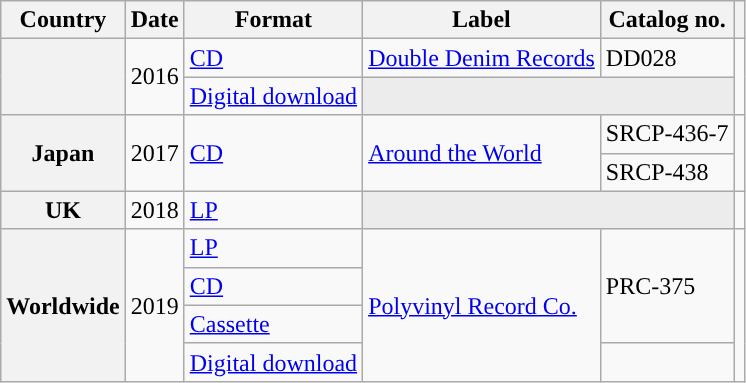<table class="wikitable plainrowheaders">
<tr>
<th>Country</th>
<th>Date</th>
<th>Format</th>
<th>Label</th>
<th>Catalog no.</th>
<th></th>
</tr>
<tr>
<th scope="row" rowspan="2"></th>
<td rowspan="2">2016</td>
<td rowspan="1"><a href='#'>CD</a></td>
<td rowspan="1"><a href='#'>Double Denim Records</a></td>
<td>DD028</td>
<td rowspan="2"></td>
</tr>
<tr>
<td rowspan="1"><a href='#'>Digital download</a></td>
<td colspan="2" style="background: #ececec"></td>
</tr>
<tr>
<th scope="row" rowspan="2">Japan</th>
<td rowspan="2">2017</td>
<td rowspan="2"><a href='#'>CD</a></td>
<td rowspan="2"><a href='#'>Around the World</a></td>
<td>SRCP-436-7</td>
<td rowspan="2"></td>
</tr>
<tr>
<td>SRCP-438</td>
</tr>
<tr>
<th scope="row" rowspan="1">UK</th>
<td rowspan="1">2018</td>
<td rowspan="1"><a href='#'>LP</a></td>
<td colspan="2" style="background: #ececec"></td>
<td></td>
</tr>
<tr>
<th scope="row" rowspan="4">Worldwide</th>
<td rowspan="4">2019</td>
<td rowspan="1"><a href='#'>LP</a></td>
<td rowspan="4"><a href='#'>Polyvinyl Record Co.</a></td>
<td rowspan="3">PRC-375</td>
<td rowspan="4"></td>
</tr>
<tr>
<td><a href='#'>CD</a></td>
</tr>
<tr>
<td><a href='#'>Cassette</a></td>
</tr>
<tr>
<td><a href='#'>Digital download</a></td>
<td></td>
</tr>
</table>
